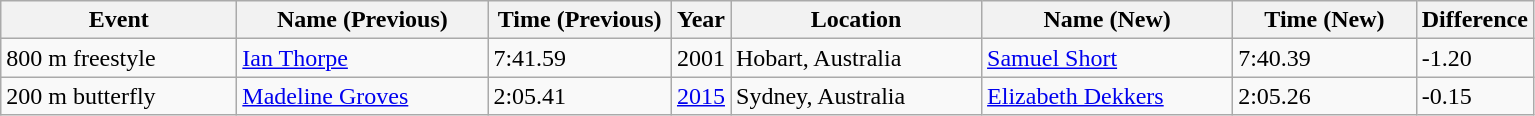<table class="wikitable">
<tr>
<th width=150>Event</th>
<th width=160>Name (Previous)</th>
<th width=115>Time (Previous)</th>
<th width=30>Year</th>
<th width=160>Location</th>
<th width=160>Name (New)</th>
<th width=115>Time (New)</th>
<th width=50>Difference</th>
</tr>
<tr>
<td>800 m freestyle</td>
<td> <a href='#'>Ian Thorpe</a></td>
<td>7:41.59</td>
<td>2001</td>
<td> Hobart, Australia</td>
<td> <a href='#'>Samuel Short</a></td>
<td>7:40.39</td>
<td>-1.20</td>
</tr>
<tr>
<td>200 m butterfly</td>
<td> <a href='#'>Madeline Groves</a></td>
<td>2:05.41</td>
<td><a href='#'>2015</a></td>
<td> Sydney, Australia</td>
<td> <a href='#'>Elizabeth Dekkers</a></td>
<td>2:05.26</td>
<td>-0.15</td>
</tr>
</table>
